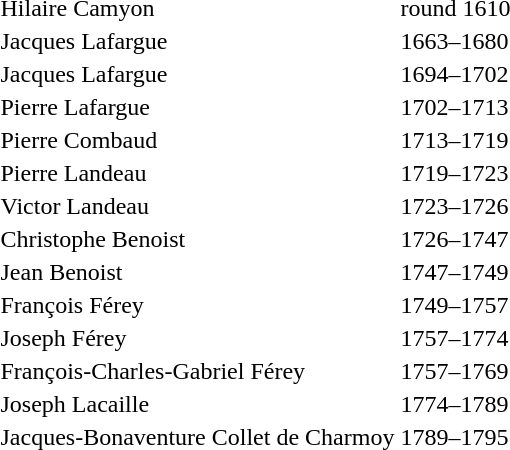<table>
<tr>
<td>Hilaire Camyon</td>
<td>round 1610</td>
</tr>
<tr>
<td>Jacques Lafargue</td>
<td>1663–1680</td>
</tr>
<tr>
<td>Jacques Lafargue</td>
<td>1694–1702</td>
</tr>
<tr>
<td>Pierre Lafargue</td>
<td>1702–1713</td>
</tr>
<tr>
<td>Pierre Combaud</td>
<td>1713–1719</td>
</tr>
<tr>
<td>Pierre Landeau</td>
<td>1719–1723</td>
</tr>
<tr>
<td>Victor Landeau</td>
<td>1723–1726</td>
</tr>
<tr>
<td>Christophe Benoist</td>
<td>1726–1747</td>
</tr>
<tr>
<td>Jean Benoist</td>
<td>1747–1749</td>
</tr>
<tr>
<td>François Férey</td>
<td>1749–1757</td>
</tr>
<tr>
<td>Joseph Férey</td>
<td>1757–1774</td>
</tr>
<tr>
<td>François-Charles-Gabriel Férey</td>
<td>1757–1769</td>
</tr>
<tr>
<td>Joseph Lacaille</td>
<td>1774–1789</td>
</tr>
<tr>
<td>Jacques-Bonaventure Collet de Charmoy</td>
<td>1789–1795</td>
</tr>
</table>
